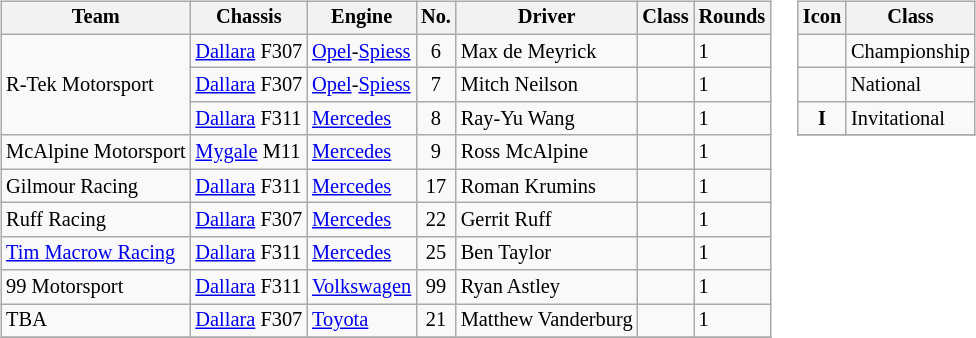<table>
<tr>
<td><br><table class="wikitable" style="font-size: 85%">
<tr>
<th>Team</th>
<th>Chassis</th>
<th>Engine</th>
<th>No.</th>
<th>Driver</th>
<th>Class</th>
<th>Rounds</th>
</tr>
<tr>
<td rowspan=3>R-Tek Motorsport</td>
<td><a href='#'>Dallara</a> F307</td>
<td><a href='#'>Opel</a>-<a href='#'>Spiess</a></td>
<td align="center">6</td>
<td> Max de Meyrick</td>
<td align="center"></td>
<td>1</td>
</tr>
<tr>
<td><a href='#'>Dallara</a> F307</td>
<td><a href='#'>Opel</a>-<a href='#'>Spiess</a></td>
<td align="center">7</td>
<td> Mitch Neilson</td>
<td align="center"></td>
<td>1</td>
</tr>
<tr>
<td><a href='#'>Dallara</a> F311</td>
<td><a href='#'>Mercedes</a></td>
<td align="center">8</td>
<td> Ray-Yu Wang</td>
<td align="center"></td>
<td>1</td>
</tr>
<tr>
<td>McAlpine Motorsport</td>
<td><a href='#'>Mygale</a> M11</td>
<td><a href='#'>Mercedes</a></td>
<td align="center">9</td>
<td> Ross McAlpine</td>
<td align="center"></td>
<td>1</td>
</tr>
<tr>
<td rowspan=1>Gilmour Racing</td>
<td><a href='#'>Dallara</a> F311</td>
<td><a href='#'>Mercedes</a></td>
<td align="center">17</td>
<td> Roman Krumins</td>
<td align="center"></td>
<td>1</td>
</tr>
<tr>
<td>Ruff Racing</td>
<td><a href='#'>Dallara</a> F307</td>
<td><a href='#'>Mercedes</a></td>
<td align="center">22</td>
<td> Gerrit Ruff</td>
<td align="center"></td>
<td>1</td>
</tr>
<tr>
<td><a href='#'>Tim Macrow Racing</a></td>
<td><a href='#'>Dallara</a> F311</td>
<td><a href='#'>Mercedes</a></td>
<td align="center">25</td>
<td> Ben Taylor</td>
<td align="center"></td>
<td>1</td>
</tr>
<tr>
<td>99 Motorsport</td>
<td><a href='#'>Dallara</a> F311</td>
<td><a href='#'>Volkswagen</a></td>
<td align="center">99</td>
<td> Ryan Astley</td>
<td align="center"></td>
<td>1</td>
</tr>
<tr>
<td>TBA</td>
<td><a href='#'>Dallara</a> F307</td>
<td><a href='#'>Toyota</a></td>
<td align="center">21</td>
<td> Matthew Vanderburg</td>
<td align="center"></td>
<td>1</td>
</tr>
<tr>
</tr>
</table>
</td>
<td valign="top"><br><table class="wikitable" style="font-size: 85%;">
<tr>
<th>Icon</th>
<th>Class</th>
</tr>
<tr>
<td align=center></td>
<td>Championship</td>
</tr>
<tr>
<td align=center></td>
<td>National</td>
</tr>
<tr>
<td align=center><strong><span>I</span></strong></td>
<td>Invitational</td>
</tr>
<tr>
</tr>
</table>
</td>
</tr>
</table>
